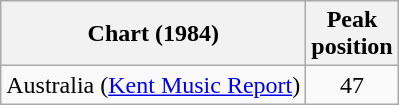<table class="wikitable">
<tr>
<th align="left">Chart (1984)</th>
<th align="left">Peak<br>position</th>
</tr>
<tr>
<td align="left">Australia (<a href='#'>Kent Music Report</a>)</td>
<td style="text-align:center;">47</td>
</tr>
</table>
